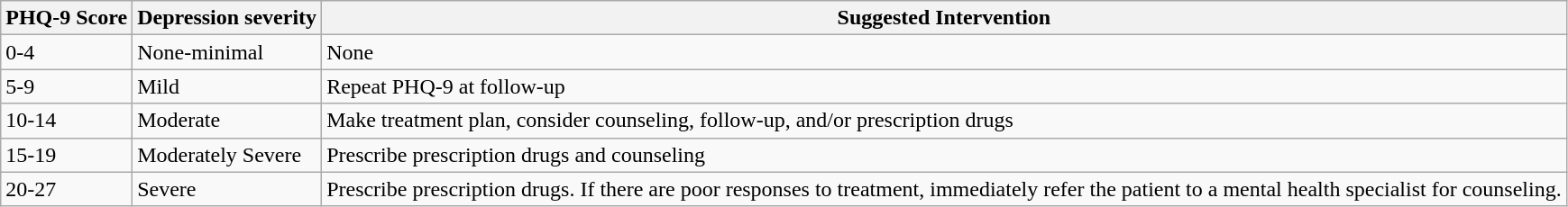<table class="wikitable">
<tr>
<th>PHQ-9 Score</th>
<th>Depression severity</th>
<th>Suggested Intervention</th>
</tr>
<tr>
<td>0-4</td>
<td>None-minimal</td>
<td>None</td>
</tr>
<tr>
<td>5-9</td>
<td>Mild</td>
<td>Repeat PHQ-9 at follow-up</td>
</tr>
<tr>
<td>10-14</td>
<td>Moderate</td>
<td>Make treatment plan, consider counseling, follow-up, and/or prescription drugs</td>
</tr>
<tr>
<td>15-19</td>
<td>Moderately Severe</td>
<td>Prescribe prescription drugs and counseling</td>
</tr>
<tr>
<td>20-27</td>
<td>Severe</td>
<td>Prescribe prescription drugs. If there are poor responses to treatment, immediately refer the patient to a mental health specialist for counseling.</td>
</tr>
</table>
